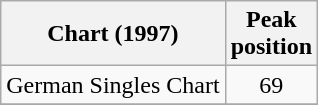<table class="wikitable">
<tr>
<th align="left">Chart (1997)</th>
<th align="center">Peak<br>position</th>
</tr>
<tr>
<td align="left">German Singles Chart</td>
<td align="center">69</td>
</tr>
<tr>
</tr>
</table>
